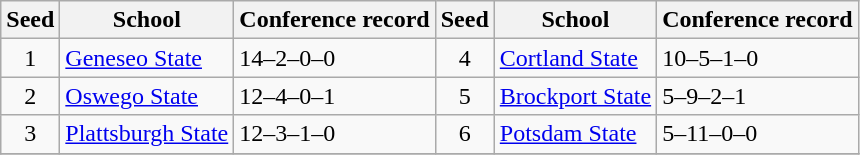<table class="wikitable">
<tr>
<th>Seed</th>
<th>School</th>
<th>Conference record</th>
<th>Seed</th>
<th>School</th>
<th>Conference record</th>
</tr>
<tr>
<td align=center>1</td>
<td><a href='#'>Geneseo State</a></td>
<td>14–2–0–0</td>
<td align=center>4</td>
<td><a href='#'>Cortland State</a></td>
<td>10–5–1–0</td>
</tr>
<tr>
<td align=center>2</td>
<td><a href='#'>Oswego State</a></td>
<td>12–4–0–1</td>
<td align=center>5</td>
<td><a href='#'>Brockport State</a></td>
<td>5–9–2–1</td>
</tr>
<tr>
<td align=center>3</td>
<td><a href='#'>Plattsburgh State</a></td>
<td>12–3–1–0</td>
<td align=center>6</td>
<td><a href='#'>Potsdam State</a></td>
<td>5–11–0–0</td>
</tr>
<tr>
</tr>
</table>
